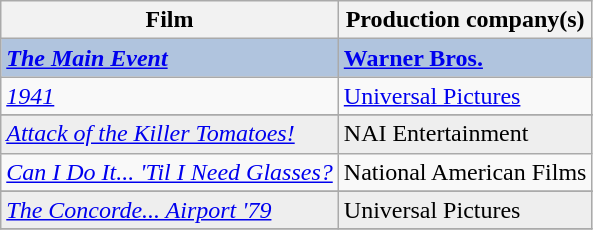<table class="wikitable sortable plainrowheaders">
<tr>
<th>Film</th>
<th class="unsortable">Production company(s)</th>
</tr>
<tr style="background:#B0C4DE">
<td><strong><em><a href='#'>The Main Event</a></em></strong></td>
<td><strong><a href='#'>Warner Bros.</a></strong></td>
</tr>
<tr>
<td><em><a href='#'>1941</a></em></td>
<td><a href='#'>Universal Pictures</a></td>
</tr>
<tr>
</tr>
<tr style="background:#eee;">
<td><em><a href='#'>Attack of the Killer Tomatoes!</a></em></td>
<td>NAI Entertainment</td>
</tr>
<tr>
<td><em><a href='#'>Can I Do It... 'Til I Need Glasses?</a></em></td>
<td>National American Films</td>
</tr>
<tr>
</tr>
<tr style="background:#eee;">
<td><em><a href='#'>The Concorde... Airport '79</a></em></td>
<td>Universal Pictures</td>
</tr>
<tr>
</tr>
</table>
